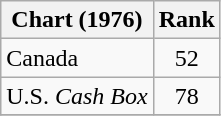<table class="wikitable">
<tr>
<th>Chart (1976)</th>
<th style="text-align:center;">Rank</th>
</tr>
<tr>
<td>Canada </td>
<td style="text-align:center;">52</td>
</tr>
<tr>
<td>U.S. <em>Cash Box</em> </td>
<td style="text-align:center;">78</td>
</tr>
<tr>
</tr>
</table>
